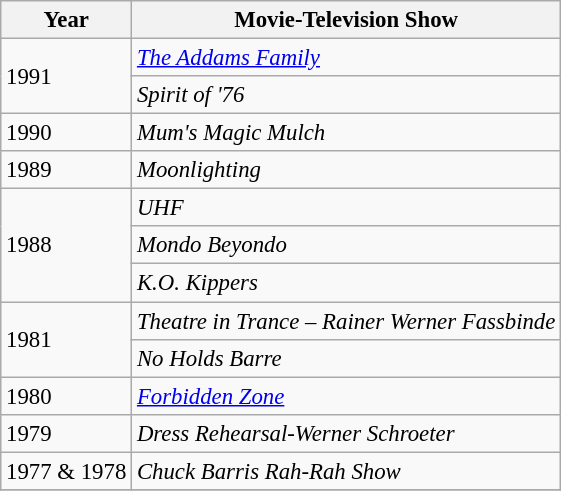<table class="wikitable" style="font-size: 95%;">
<tr>
<th>Year</th>
<th>Movie-Television Show</th>
</tr>
<tr>
<td rowspan="2">1991</td>
<td><em><a href='#'>The Addams Family</a></em></td>
</tr>
<tr>
<td><em>Spirit of '76</em></td>
</tr>
<tr>
<td>1990</td>
<td><em>Mum's Magic Mulch</em></td>
</tr>
<tr>
<td>1989</td>
<td><em>Moonlighting</em></td>
</tr>
<tr>
<td rowspan="3">1988</td>
<td><em>UHF</em></td>
</tr>
<tr>
<td><em>Mondo Beyondo</em></td>
</tr>
<tr>
<td><em>K.O. Kippers</em></td>
</tr>
<tr>
<td rowspan="2">1981</td>
<td><em>Theatre in Trance – Rainer Werner Fassbinde</em></td>
</tr>
<tr>
<td><em>No Holds Barre</em></td>
</tr>
<tr>
<td>1980</td>
<td><em><a href='#'>Forbidden Zone</a></em></td>
</tr>
<tr>
<td>1979</td>
<td><em>Dress Rehearsal-Werner Schroeter</em></td>
</tr>
<tr>
<td>1977 & 1978</td>
<td><em>Chuck Barris Rah-Rah Show</em></td>
</tr>
<tr>
</tr>
</table>
